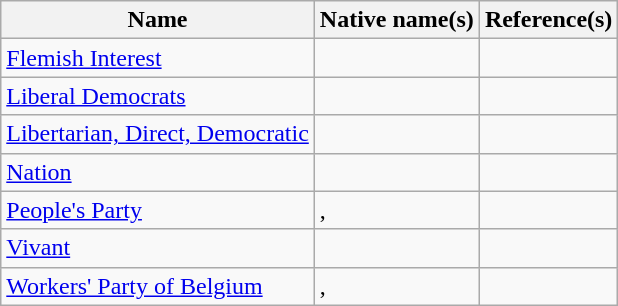<table class="wikitable">
<tr>
<th>Name</th>
<th>Native name(s)</th>
<th>Reference(s)</th>
</tr>
<tr>
<td><a href='#'>Flemish Interest</a></td>
<td></td>
<td></td>
</tr>
<tr>
<td><a href='#'>Liberal Democrats</a></td>
<td></td>
<td></td>
</tr>
<tr>
<td><a href='#'>Libertarian, Direct, Democratic</a></td>
<td></td>
<td></td>
</tr>
<tr>
<td><a href='#'>Nation</a></td>
<td></td>
<td></td>
</tr>
<tr>
<td><a href='#'>People's Party</a></td>
<td>, </td>
<td></td>
</tr>
<tr>
<td><a href='#'>Vivant</a></td>
<td></td>
<td></td>
</tr>
<tr>
<td><a href='#'>Workers' Party of Belgium</a></td>
<td>, </td>
<td></td>
</tr>
</table>
